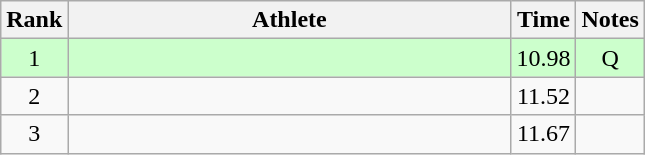<table class="wikitable" style="text-align:center">
<tr>
<th>Rank</th>
<th Style="width:18em">Athlete</th>
<th>Time</th>
<th>Notes</th>
</tr>
<tr style="background:#cfc">
<td>1</td>
<td style="text-align:left"></td>
<td>10.98</td>
<td>Q</td>
</tr>
<tr>
<td>2</td>
<td style="text-align:left"></td>
<td>11.52</td>
<td></td>
</tr>
<tr>
<td>3</td>
<td style="text-align:left"></td>
<td>11.67</td>
<td></td>
</tr>
</table>
